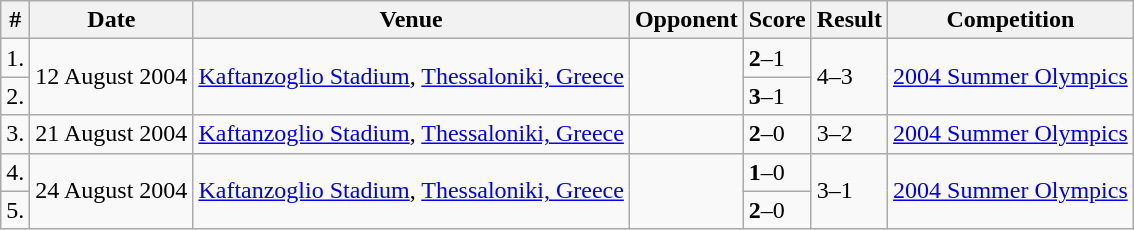<table class="wikitable">
<tr>
<th>#</th>
<th>Date</th>
<th>Venue</th>
<th>Opponent</th>
<th>Score</th>
<th>Result</th>
<th>Competition</th>
</tr>
<tr>
<td>1.</td>
<td rowspan=2>12 August 2004</td>
<td rowspan=2><a href='#'>Kaftanzoglio Stadium</a>, <a href='#'>Thessaloniki, Greece</a></td>
<td rowspan=2></td>
<td><strong>2</strong>–1</td>
<td rowspan=2>4–3</td>
<td rowspan=2><a href='#'>2004 Summer Olympics</a></td>
</tr>
<tr>
<td>2.</td>
<td><strong>3</strong>–1</td>
</tr>
<tr>
<td>3.</td>
<td>21 August 2004</td>
<td><a href='#'>Kaftanzoglio Stadium</a>, <a href='#'>Thessaloniki, Greece</a></td>
<td></td>
<td><strong>2</strong>–0</td>
<td>3–2</td>
<td><a href='#'>2004 Summer Olympics</a></td>
</tr>
<tr>
<td>4.</td>
<td rowspan=2>24 August 2004</td>
<td rowspan=2><a href='#'>Kaftanzoglio Stadium</a>, <a href='#'>Thessaloniki, Greece</a></td>
<td rowspan=2></td>
<td><strong>1</strong>–0</td>
<td rowspan=2>3–1</td>
<td rowspan=2><a href='#'>2004 Summer Olympics</a></td>
</tr>
<tr>
<td>5.</td>
<td><strong>2</strong>–0</td>
</tr>
</table>
